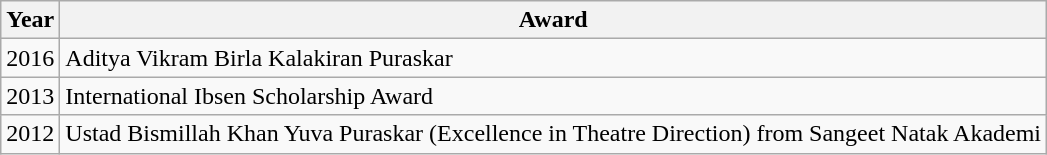<table class="wikitable">
<tr>
<th>Year</th>
<th>Award</th>
</tr>
<tr>
<td>2016</td>
<td>Aditya Vikram Birla Kalakiran Puraskar</td>
</tr>
<tr>
<td>2013</td>
<td>International Ibsen Scholarship Award</td>
</tr>
<tr>
<td>2012</td>
<td>Ustad Bismillah Khan Yuva Puraskar (Excellence in Theatre Direction) from Sangeet Natak Akademi</td>
</tr>
</table>
